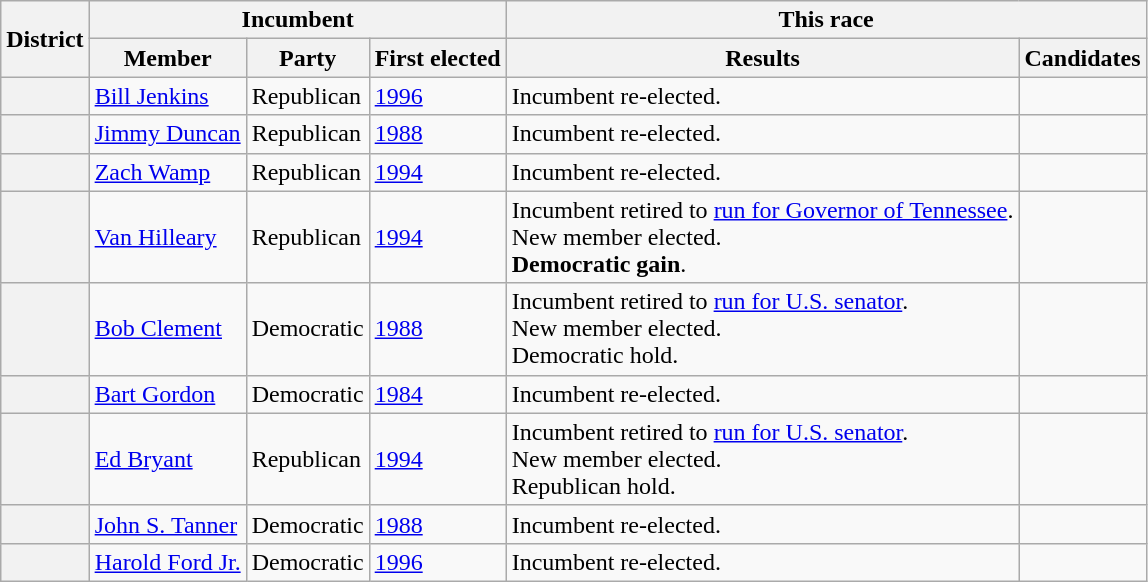<table class=wikitable>
<tr>
<th rowspan=2>District</th>
<th colspan=3>Incumbent</th>
<th colspan=2>This race</th>
</tr>
<tr>
<th>Member</th>
<th>Party</th>
<th>First elected</th>
<th>Results</th>
<th>Candidates</th>
</tr>
<tr>
<th></th>
<td><a href='#'>Bill Jenkins</a></td>
<td>Republican</td>
<td><a href='#'>1996</a></td>
<td>Incumbent re-elected.</td>
<td nowrap></td>
</tr>
<tr>
<th></th>
<td><a href='#'>Jimmy Duncan</a></td>
<td>Republican</td>
<td><a href='#'>1988</a></td>
<td>Incumbent re-elected.</td>
<td nowrap><br></td>
</tr>
<tr>
<th></th>
<td><a href='#'>Zach Wamp</a></td>
<td>Republican</td>
<td><a href='#'>1994</a></td>
<td>Incumbent re-elected.</td>
<td nowrap></td>
</tr>
<tr>
<th></th>
<td><a href='#'>Van Hilleary</a></td>
<td>Republican</td>
<td><a href='#'>1994</a></td>
<td>Incumbent retired to <a href='#'>run for Governor of Tennessee</a>.<br>New member elected.<br><strong>Democratic gain</strong>.</td>
<td nowrap><br></td>
</tr>
<tr>
<th></th>
<td><a href='#'>Bob Clement</a></td>
<td>Democratic</td>
<td><a href='#'>1988</a></td>
<td>Incumbent retired to <a href='#'>run for U.S. senator</a>.<br>New member elected.<br>Democratic hold.</td>
<td nowrap><br></td>
</tr>
<tr>
<th></th>
<td><a href='#'>Bart Gordon</a></td>
<td>Democratic</td>
<td><a href='#'>1984</a></td>
<td>Incumbent re-elected.</td>
<td nowrap></td>
</tr>
<tr>
<th></th>
<td><a href='#'>Ed Bryant</a></td>
<td>Republican</td>
<td><a href='#'>1994</a></td>
<td>Incumbent retired to <a href='#'>run for U.S. senator</a>.<br>New member elected.<br>Republican hold.</td>
<td nowrap></td>
</tr>
<tr>
<th></th>
<td><a href='#'>John S. Tanner</a></td>
<td>Democratic</td>
<td><a href='#'>1988</a></td>
<td>Incumbent re-elected.</td>
<td nowrap></td>
</tr>
<tr>
<th></th>
<td><a href='#'>Harold Ford Jr.</a></td>
<td>Democratic</td>
<td><a href='#'>1996</a></td>
<td>Incumbent re-elected.</td>
<td nowrap></td>
</tr>
</table>
